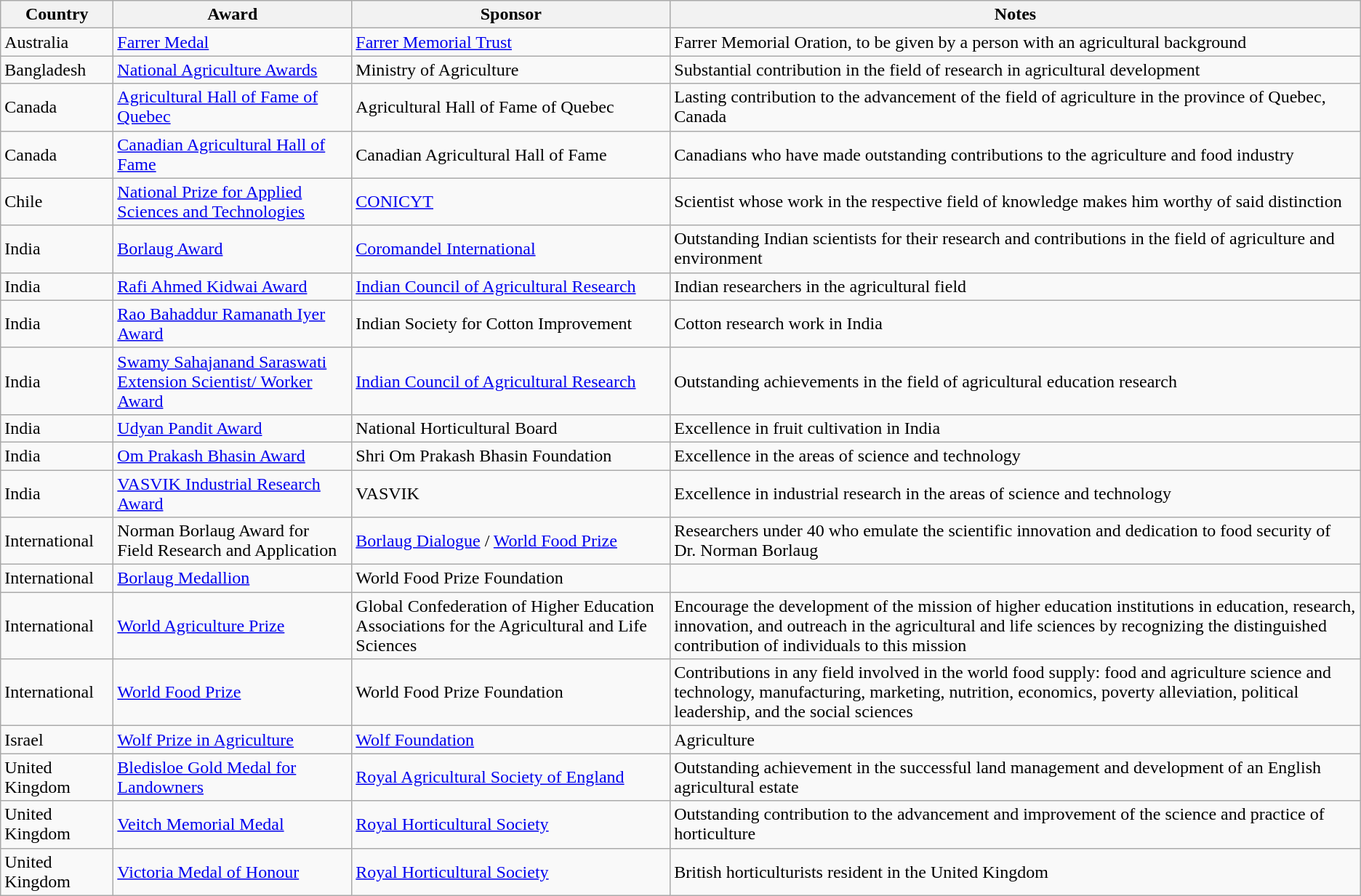<table Class="wikitable sortable">
<tr>
<th style="width:6em;">Country</th>
<th>Award</th>
<th>Sponsor</th>
<th>Notes</th>
</tr>
<tr>
<td>Australia</td>
<td><a href='#'>Farrer Medal</a></td>
<td><a href='#'>Farrer Memorial Trust</a></td>
<td>Farrer Memorial Oration, to be given by a person with an agricultural background</td>
</tr>
<tr>
<td>Bangladesh</td>
<td><a href='#'>National Agriculture Awards</a></td>
<td>Ministry of Agriculture</td>
<td>Substantial contribution in the field of research in agricultural development</td>
</tr>
<tr>
<td>Canada</td>
<td><a href='#'>Agricultural Hall of Fame of Quebec</a></td>
<td>Agricultural Hall of Fame of Quebec</td>
<td>Lasting contribution to the advancement of the field of agriculture in the province of Quebec, Canada</td>
</tr>
<tr>
<td>Canada</td>
<td><a href='#'>Canadian Agricultural Hall of Fame</a></td>
<td>Canadian Agricultural Hall of Fame</td>
<td>Canadians who have made outstanding contributions to the agriculture and food industry</td>
</tr>
<tr>
<td>Chile</td>
<td><a href='#'>National Prize for Applied Sciences and Technologies</a></td>
<td><a href='#'>CONICYT</a></td>
<td>Scientist whose work in the respective field of knowledge makes him worthy of said distinction</td>
</tr>
<tr>
<td>India</td>
<td><a href='#'>Borlaug Award</a></td>
<td><a href='#'>Coromandel International</a></td>
<td>Outstanding Indian scientists for their research and contributions in the field of agriculture and environment</td>
</tr>
<tr>
<td>India</td>
<td><a href='#'>Rafi Ahmed Kidwai Award</a></td>
<td><a href='#'>Indian Council of Agricultural Research</a></td>
<td>Indian researchers in the agricultural field</td>
</tr>
<tr>
<td>India</td>
<td><a href='#'>Rao Bahaddur Ramanath Iyer Award</a></td>
<td>Indian Society for Cotton Improvement</td>
<td>Cotton research work in India</td>
</tr>
<tr>
<td>India</td>
<td><a href='#'>Swamy Sahajanand Saraswati Extension Scientist/ Worker Award</a></td>
<td><a href='#'>Indian Council of Agricultural Research</a></td>
<td>Outstanding achievements in the field of agricultural education research</td>
</tr>
<tr>
<td>India</td>
<td><a href='#'>Udyan Pandit Award</a></td>
<td>National Horticultural Board</td>
<td>Excellence in fruit cultivation in India</td>
</tr>
<tr>
<td>India</td>
<td><a href='#'>Om Prakash Bhasin Award</a></td>
<td>Shri Om Prakash Bhasin Foundation</td>
<td>Excellence in the areas of science and technology</td>
</tr>
<tr>
<td>India</td>
<td><a href='#'>VASVIK Industrial Research Award</a></td>
<td>VASVIK</td>
<td>Excellence in industrial research in the areas of science and technology</td>
</tr>
<tr>
<td>International</td>
<td>Norman Borlaug Award for Field Research and Application</td>
<td><a href='#'>Borlaug Dialogue</a> / <a href='#'>World Food Prize</a></td>
<td>Researchers under 40 who emulate the scientific innovation and dedication to food security of Dr. Norman Borlaug</td>
</tr>
<tr>
<td>International</td>
<td><a href='#'>Borlaug Medallion</a></td>
<td>World Food Prize Foundation</td>
<td></td>
</tr>
<tr>
<td>International</td>
<td><a href='#'>World Agriculture Prize</a></td>
<td>Global Confederation of Higher Education Associations for the Agricultural and Life Sciences</td>
<td>Encourage the development of the mission of higher education institutions in education, research, innovation, and outreach in the agricultural and life sciences by recognizing the distinguished contribution of individuals to this mission</td>
</tr>
<tr>
<td>International</td>
<td><a href='#'>World Food Prize</a></td>
<td>World Food Prize Foundation</td>
<td>Contributions in any field involved in the world food supply: food and agriculture science and technology, manufacturing, marketing, nutrition, economics, poverty alleviation, political leadership, and the social sciences</td>
</tr>
<tr>
<td>Israel</td>
<td><a href='#'>Wolf Prize in Agriculture</a></td>
<td><a href='#'>Wolf Foundation</a></td>
<td>Agriculture</td>
</tr>
<tr>
<td>United Kingdom</td>
<td><a href='#'>Bledisloe Gold Medal for Landowners</a></td>
<td><a href='#'>Royal Agricultural Society of England</a></td>
<td>Outstanding achievement in the successful land management and development of an English agricultural estate</td>
</tr>
<tr>
<td>United Kingdom</td>
<td><a href='#'>Veitch Memorial Medal</a></td>
<td><a href='#'>Royal Horticultural Society</a></td>
<td>Outstanding contribution to the advancement and improvement of the science and practice of horticulture</td>
</tr>
<tr>
<td>United Kingdom</td>
<td><a href='#'>Victoria Medal of Honour</a></td>
<td><a href='#'>Royal Horticultural Society</a></td>
<td>British horticulturists resident in the United Kingdom</td>
</tr>
</table>
